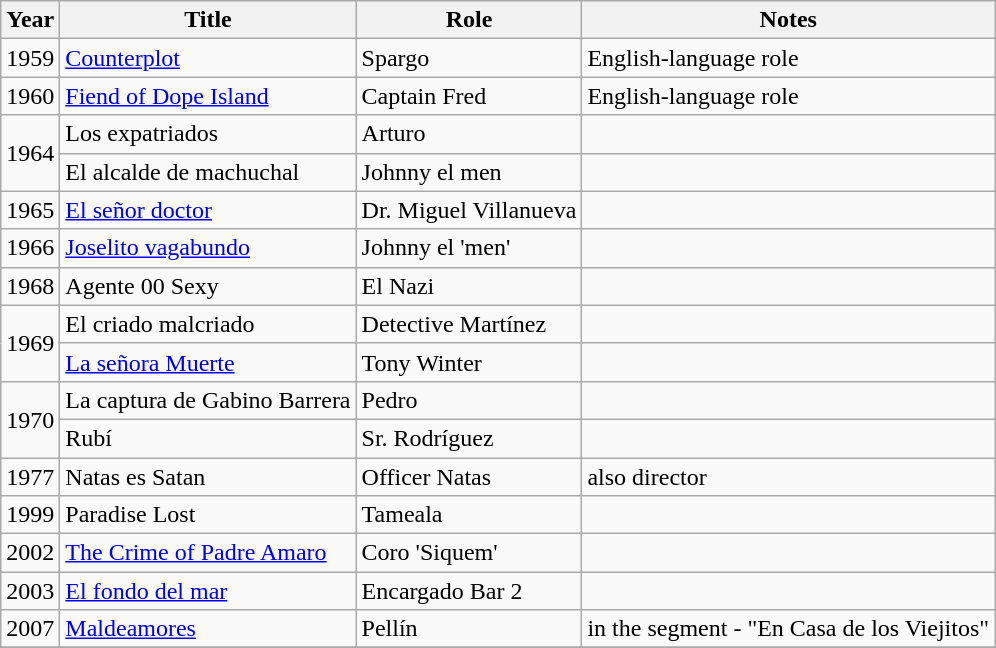<table class="wikitable sortable">
<tr>
<th>Year</th>
<th>Title</th>
<th>Role</th>
<th class="unsortable">Notes</th>
</tr>
<tr>
<td>1959</td>
<td><a href='#'>Counterplot</a></td>
<td>Spargo</td>
<td>English-language role</td>
</tr>
<tr>
<td>1960</td>
<td><a href='#'>Fiend of Dope Island</a></td>
<td>Captain Fred</td>
<td>English-language role</td>
</tr>
<tr>
<td rowspan=2>1964</td>
<td>Los expatriados</td>
<td>Arturo</td>
<td></td>
</tr>
<tr>
<td>El alcalde de machuchal</td>
<td>Johnny el men</td>
<td></td>
</tr>
<tr>
<td>1965</td>
<td><a href='#'>El señor doctor</a></td>
<td>Dr. Miguel Villanueva</td>
<td></td>
</tr>
<tr>
<td>1966</td>
<td><a href='#'>Joselito vagabundo</a></td>
<td>Johnny el 'men'</td>
<td></td>
</tr>
<tr>
<td>1968</td>
<td>Agente 00 Sexy</td>
<td>El Nazi</td>
<td></td>
</tr>
<tr>
<td rowspan=2>1969</td>
<td>El criado malcriado</td>
<td>Detective Martínez</td>
<td></td>
</tr>
<tr>
<td><a href='#'>La señora Muerte</a></td>
<td>Tony Winter</td>
<td></td>
</tr>
<tr>
<td rowspan=2>1970</td>
<td>La captura de Gabino Barrera</td>
<td>Pedro</td>
<td></td>
</tr>
<tr>
<td>Rubí</td>
<td>Sr. Rodríguez</td>
<td></td>
</tr>
<tr>
<td>1977</td>
<td>Natas es Satan</td>
<td>Officer Natas</td>
<td>also director</td>
</tr>
<tr>
<td>1999</td>
<td>Paradise Lost</td>
<td>Tameala</td>
<td></td>
</tr>
<tr>
<td>2002</td>
<td><a href='#'>The Crime of Padre Amaro</a></td>
<td>Coro 'Siquem'</td>
<td></td>
</tr>
<tr>
<td>2003</td>
<td><a href='#'>El fondo del mar</a></td>
<td>Encargado Bar 2</td>
<td></td>
</tr>
<tr>
<td>2007</td>
<td><a href='#'>Maldeamores</a></td>
<td>Pellín</td>
<td>in the segment - "En Casa de los Viejitos"</td>
</tr>
<tr>
</tr>
</table>
